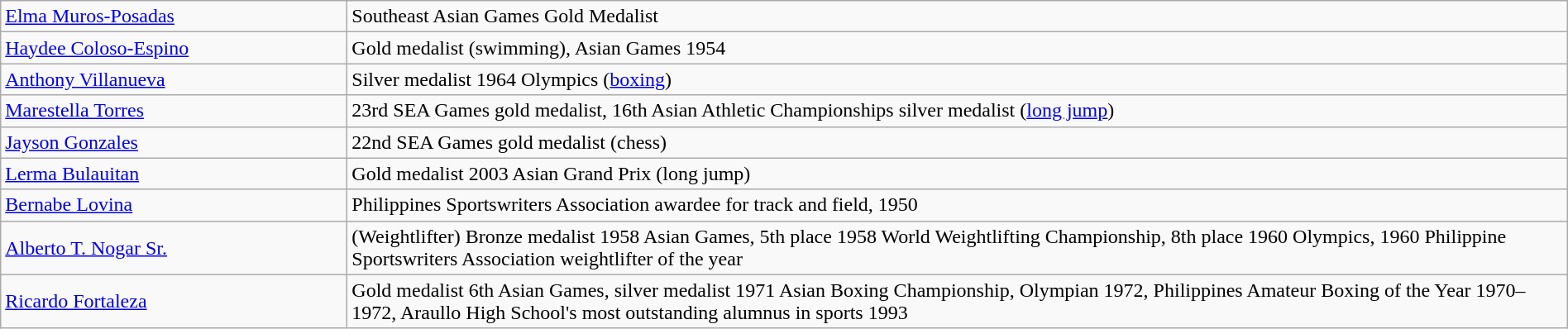<table class="wikitable" width=100%>
<tr>
<td style="width:17em; "><a href='#'>Elma Muros-Posadas</a></td>
<td>Southeast Asian Games Gold Medalist</td>
</tr>
<tr>
<td><a href='#'>Haydee Coloso-Espino</a></td>
<td>Gold medalist (swimming), Asian Games 1954</td>
</tr>
<tr>
<td><a href='#'>Anthony Villanueva</a></td>
<td>Silver medalist 1964 Olympics (<a href='#'>boxing</a>)</td>
</tr>
<tr>
<td><a href='#'>Marestella Torres</a></td>
<td>23rd SEA Games gold medalist, 16th Asian Athletic Championships silver medalist (<a href='#'>long jump</a>)</td>
</tr>
<tr>
<td><a href='#'>Jayson Gonzales</a></td>
<td>22nd SEA Games gold medalist (chess)</td>
</tr>
<tr>
<td><a href='#'>Lerma Bulauitan</a></td>
<td>Gold medalist 2003 Asian Grand Prix (long jump)</td>
</tr>
<tr>
<td><a href='#'>Bernabe Lovina</a></td>
<td>Philippines Sportswriters Association awardee for track and field, 1950</td>
</tr>
<tr>
<td><a href='#'>Alberto T. Nogar Sr.</a></td>
<td>(Weightlifter) Bronze medalist 1958 Asian Games, 5th place 1958 World Weightlifting Championship, 8th place 1960 Olympics, 1960 Philippine Sportswriters Association weightlifter of the year</td>
</tr>
<tr>
<td><a href='#'>Ricardo Fortaleza</a></td>
<td>Gold medalist 6th Asian Games, silver medalist 1971 Asian Boxing Championship, Olympian 1972, Philippines Amateur Boxing of the Year 1970–1972, Araullo High School's most outstanding alumnus in sports 1993</td>
</tr>
</table>
